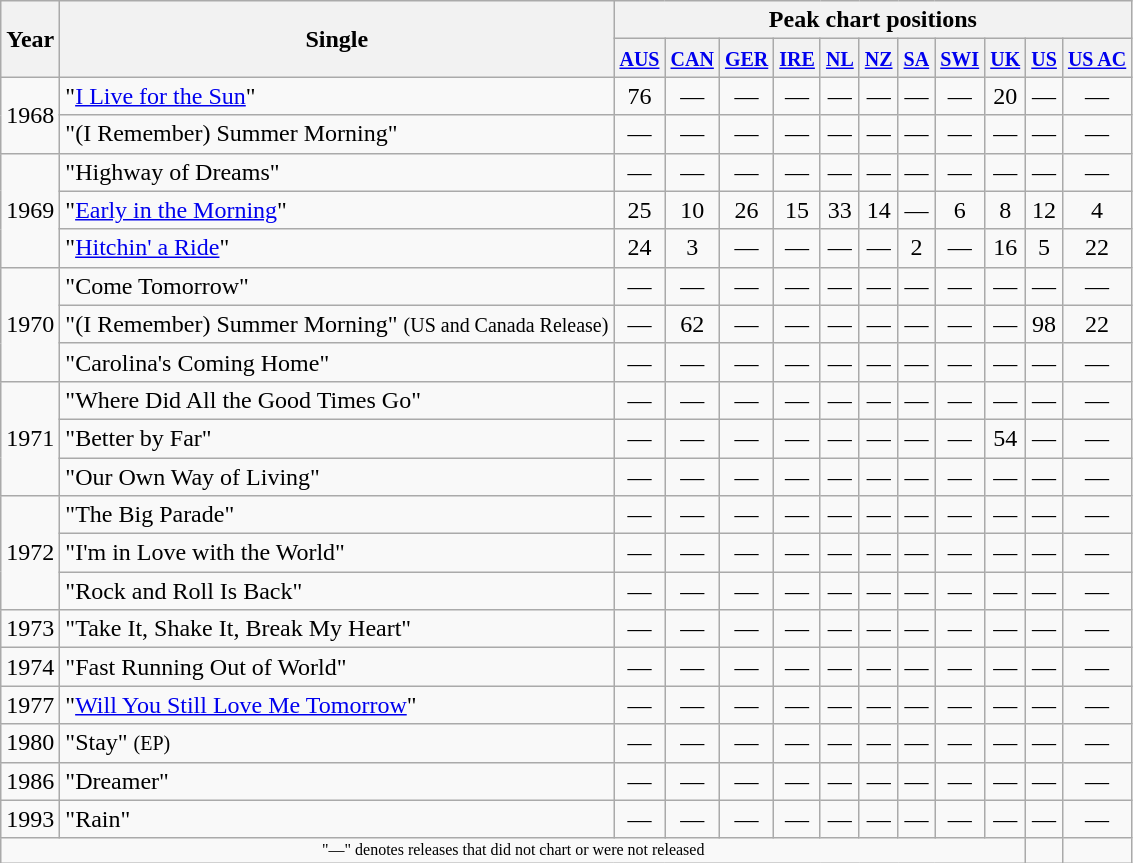<table class="wikitable" style="text-align:center">
<tr>
<th rowspan="2">Year</th>
<th rowspan="2">Single</th>
<th colspan="11">Peak chart positions</th>
</tr>
<tr>
<th><small><a href='#'>AUS</a></small><br></th>
<th><small><a href='#'>CAN</a></small><br></th>
<th><small><a href='#'>GER</a></small><br></th>
<th><small><a href='#'>IRE</a></small><br></th>
<th><small><a href='#'>NL</a></small><br></th>
<th><small><a href='#'>NZ</a></small><br></th>
<th><small><a href='#'>SA</a></small><br></th>
<th><small><a href='#'>SWI</a></small><br></th>
<th><small><a href='#'>UK</a></small><br></th>
<th><small><a href='#'>US</a></small><br></th>
<th><small><a href='#'>US AC</a></small><br></th>
</tr>
<tr>
<td rowspan="2">1968</td>
<td align="left">"<a href='#'>I Live for the Sun</a>"</td>
<td>76</td>
<td>—</td>
<td>—</td>
<td>—</td>
<td>—</td>
<td>—</td>
<td>—</td>
<td>—</td>
<td>20</td>
<td>—</td>
<td>—</td>
</tr>
<tr>
<td align="left">"(I Remember) Summer Morning"</td>
<td>—</td>
<td>—</td>
<td>—</td>
<td>—</td>
<td>—</td>
<td>—</td>
<td>—</td>
<td>—</td>
<td>—</td>
<td>—</td>
<td>—</td>
</tr>
<tr>
<td rowspan="3">1969</td>
<td align="left">"Highway of Dreams"</td>
<td>—</td>
<td>—</td>
<td>—</td>
<td>—</td>
<td>—</td>
<td>—</td>
<td>—</td>
<td>—</td>
<td>—</td>
<td>—</td>
<td>—</td>
</tr>
<tr>
<td align="left">"<a href='#'>Early in the Morning</a>"</td>
<td>25</td>
<td>10</td>
<td>26</td>
<td>15</td>
<td>33</td>
<td>14</td>
<td>—</td>
<td>6</td>
<td>8</td>
<td>12</td>
<td>4</td>
</tr>
<tr>
<td align="left">"<a href='#'>Hitchin' a Ride</a>"</td>
<td>24</td>
<td>3</td>
<td>—</td>
<td>—</td>
<td>—</td>
<td>—</td>
<td>2</td>
<td>—</td>
<td>16</td>
<td>5</td>
<td>22</td>
</tr>
<tr>
<td rowspan="3">1970</td>
<td align="left">"Come Tomorrow"</td>
<td>—</td>
<td>—</td>
<td>—</td>
<td>—</td>
<td>—</td>
<td>—</td>
<td>—</td>
<td>—</td>
<td>—</td>
<td>—</td>
<td>—</td>
</tr>
<tr>
<td align="left">"(I Remember) Summer Morning" <small>(US and Canada Release)</small></td>
<td>—</td>
<td>62</td>
<td>—</td>
<td>—</td>
<td>—</td>
<td>—</td>
<td>—</td>
<td>—</td>
<td>—</td>
<td>98</td>
<td>22</td>
</tr>
<tr>
<td align="left">"Carolina's Coming Home"</td>
<td>—</td>
<td>—</td>
<td>—</td>
<td>—</td>
<td>—</td>
<td>—</td>
<td>—</td>
<td>—</td>
<td>—</td>
<td>—</td>
<td>—</td>
</tr>
<tr>
<td rowspan="3">1971</td>
<td align="left">"Where Did All the Good Times Go"</td>
<td>—</td>
<td>—</td>
<td>—</td>
<td>—</td>
<td>—</td>
<td>—</td>
<td>—</td>
<td>—</td>
<td>—</td>
<td>—</td>
<td>—</td>
</tr>
<tr>
<td align="left">"Better by Far"</td>
<td>—</td>
<td>—</td>
<td>—</td>
<td>—</td>
<td>—</td>
<td>—</td>
<td>—</td>
<td>—</td>
<td>54</td>
<td>—</td>
<td>—</td>
</tr>
<tr>
<td align="left">"Our Own Way of Living"</td>
<td>—</td>
<td>—</td>
<td>—</td>
<td>—</td>
<td>—</td>
<td>—</td>
<td>—</td>
<td>—</td>
<td>—</td>
<td>—</td>
<td>—</td>
</tr>
<tr>
<td rowspan="3">1972</td>
<td align="left">"The Big Parade"</td>
<td>—</td>
<td>—</td>
<td>—</td>
<td>—</td>
<td>—</td>
<td>—</td>
<td>—</td>
<td>—</td>
<td>—</td>
<td>—</td>
<td>—</td>
</tr>
<tr>
<td align="left">"I'm in Love with the World"</td>
<td>—</td>
<td>—</td>
<td>—</td>
<td>—</td>
<td>—</td>
<td>—</td>
<td>—</td>
<td>—</td>
<td>—</td>
<td>—</td>
<td>—</td>
</tr>
<tr>
<td align="left">"Rock and Roll Is Back"</td>
<td>—</td>
<td>—</td>
<td>—</td>
<td>—</td>
<td>—</td>
<td>—</td>
<td>—</td>
<td>—</td>
<td>—</td>
<td>—</td>
<td>—</td>
</tr>
<tr>
<td>1973</td>
<td align="left">"Take It, Shake It, Break My Heart"</td>
<td>—</td>
<td>—</td>
<td>—</td>
<td>—</td>
<td>—</td>
<td>—</td>
<td>—</td>
<td>—</td>
<td>—</td>
<td>—</td>
<td>—</td>
</tr>
<tr>
<td>1974</td>
<td align="left">"Fast Running Out of World"</td>
<td>—</td>
<td>—</td>
<td>—</td>
<td>—</td>
<td>—</td>
<td>—</td>
<td>—</td>
<td>—</td>
<td>—</td>
<td>—</td>
<td>—</td>
</tr>
<tr>
<td>1977</td>
<td align="left">"<a href='#'>Will You Still Love Me Tomorrow</a>"</td>
<td>—</td>
<td>—</td>
<td>—</td>
<td>—</td>
<td>—</td>
<td>—</td>
<td>—</td>
<td>—</td>
<td>—</td>
<td>—</td>
<td>—</td>
</tr>
<tr>
<td>1980</td>
<td align="left">"Stay" <small>(EP)</small></td>
<td>—</td>
<td>—</td>
<td>—</td>
<td>—</td>
<td>—</td>
<td>—</td>
<td>—</td>
<td>—</td>
<td>—</td>
<td>—</td>
<td>—</td>
</tr>
<tr>
<td>1986</td>
<td align="left">"Dreamer"</td>
<td>—</td>
<td>—</td>
<td>—</td>
<td>—</td>
<td>—</td>
<td>—</td>
<td>—</td>
<td>—</td>
<td>—</td>
<td>—</td>
<td>—</td>
</tr>
<tr>
<td>1993</td>
<td align="left">"Rain"</td>
<td>—</td>
<td>—</td>
<td>—</td>
<td>—</td>
<td>—</td>
<td>—</td>
<td>—</td>
<td>—</td>
<td>—</td>
<td>—</td>
<td>—</td>
</tr>
<tr>
<td colspan="11" style="font-size:8pt">"—" denotes releases that did not chart or were not released</td>
<td></td>
<td></td>
</tr>
</table>
